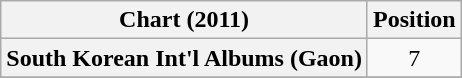<table class="wikitable plainrowheaders">
<tr>
<th>Chart (2011)</th>
<th>Position</th>
</tr>
<tr>
<th scope="row">South Korean Int'l Albums (Gaon)</th>
<td align="center">7</td>
</tr>
<tr>
</tr>
</table>
